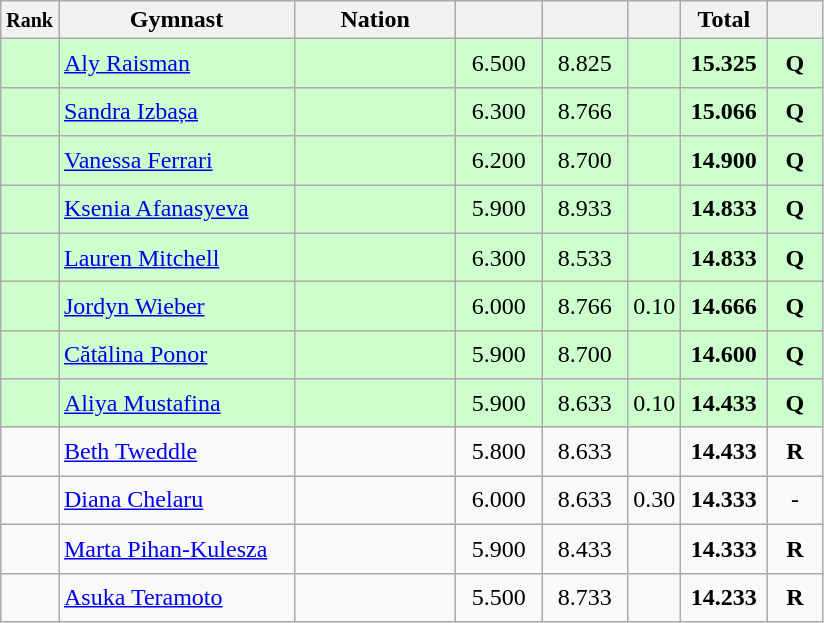<table class="wikitable sortable" style="text-align:center;">
<tr>
<th scope="col"  style="width:15px;"><small>Rank</small></th>
<th scope="col"  style="width:150px;">Gymnast</th>
<th scope="col"  style="width:100px;">Nation</th>
<th scope="col"  style="width:50px;"><small></small></th>
<th scope="col"  style="width:50px;"><small></small></th>
<th scope="col"  style="width:20px;"><small></small></th>
<th scope="col"  style="width:50px;">Total</th>
<th scope="col"  style="width:30px;"><small></small></th>
</tr>
<tr bgcolor=ccffcc>
<td scope=row style="text-align:center"></td>
<td style="height:25px; text-align:left;"><a href='#'>Aly Raisman</a></td>
<td style="text-align:left;"><small></small></td>
<td>6.500</td>
<td>8.825</td>
<td></td>
<td><strong>15.325</strong></td>
<td><strong>Q</strong></td>
</tr>
<tr bgcolor=ccffcc>
<td scope=row style="text-align:center"></td>
<td style="height:25px; text-align:left;"><a href='#'>Sandra Izbașa</a></td>
<td style="text-align:left;"><small></small></td>
<td>6.300</td>
<td>8.766</td>
<td></td>
<td><strong>15.066</strong></td>
<td><strong>Q</strong></td>
</tr>
<tr bgcolor=ccffcc>
<td scope=row style="text-align:center"></td>
<td style="height:25px; text-align:left;"><a href='#'>Vanessa Ferrari</a></td>
<td style="text-align:left;"><small></small></td>
<td>6.200</td>
<td>8.700</td>
<td></td>
<td><strong>14.900</strong></td>
<td><strong>Q</strong></td>
</tr>
<tr bgcolor=ccffcc>
<td scope=row style="text-align:center"></td>
<td style="height:25px; text-align:left;"><a href='#'>Ksenia Afanasyeva</a></td>
<td style="text-align:left;"><small></small></td>
<td>5.900</td>
<td>8.933</td>
<td></td>
<td><strong>14.833</strong></td>
<td><strong>Q</strong></td>
</tr>
<tr bgcolor=ccffcc>
<td scope=row style="text-align:center"></td>
<td style="height:25px; text-align:left;"><a href='#'>Lauren Mitchell</a></td>
<td style="text-align:left;"><small></small></td>
<td>6.300</td>
<td>8.533</td>
<td></td>
<td><strong>14.833</strong></td>
<td><strong>Q</strong></td>
</tr>
<tr bgcolor=ccffcc>
<td scope=row style="text-align:center"></td>
<td style="height:25px; text-align:left;"><a href='#'>Jordyn Wieber</a></td>
<td style="text-align:left;"><small></small></td>
<td>6.000</td>
<td>8.766</td>
<td>0.10</td>
<td><strong>14.666</strong></td>
<td><strong>Q</strong></td>
</tr>
<tr bgcolor=ccffcc>
<td scope=row style="text-align:center"></td>
<td style="height:25px; text-align:left;"><a href='#'>Cătălina Ponor</a></td>
<td style="text-align:left;"><small></small></td>
<td>5.900</td>
<td>8.700</td>
<td></td>
<td><strong>14.600</strong></td>
<td><strong>Q</strong></td>
</tr>
<tr bgcolor=ccffcc>
<td scope=row style="text-align:center"></td>
<td style="height:25px; text-align:left;"><a href='#'>Aliya Mustafina</a></td>
<td style="text-align:left;"><small></small></td>
<td>5.900</td>
<td>8.633</td>
<td>0.10</td>
<td><strong>14.433</strong></td>
<td><strong>Q</strong></td>
</tr>
<tr>
<td scope=row style="text-align:center"></td>
<td style="height:25px; text-align:left;"><a href='#'>Beth Tweddle</a></td>
<td style="text-align:left;"><small></small></td>
<td>5.800</td>
<td>8.633</td>
<td></td>
<td><strong>14.433</strong></td>
<td><strong>R</strong></td>
</tr>
<tr>
<td scope=row style="text-align:center"></td>
<td style="height:25px; text-align:left;"><a href='#'>Diana Chelaru</a></td>
<td style="text-align:left;"><small></small></td>
<td>6.000</td>
<td>8.633</td>
<td>0.30</td>
<td><strong>14.333</strong></td>
<td>-</td>
</tr>
<tr>
<td scope=row style="text-align:center"></td>
<td style="height:25px; text-align:left;"><a href='#'>Marta Pihan-Kulesza</a></td>
<td style="text-align:left;"><small></small></td>
<td>5.900</td>
<td>8.433</td>
<td></td>
<td><strong>14.333</strong></td>
<td><strong>R</strong></td>
</tr>
<tr>
<td scope=row style="text-align:center"></td>
<td style="height:25px; text-align:left;"><a href='#'>Asuka Teramoto</a></td>
<td style="text-align:left;"><small></small></td>
<td>5.500</td>
<td>8.733</td>
<td></td>
<td><strong>14.233</strong></td>
<td><strong>R</strong></td>
</tr>
</table>
